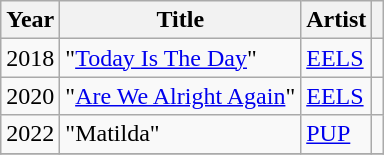<table class="wikitable sortable">
<tr>
<th>Year</th>
<th>Title</th>
<th>Artist</th>
<th scope="col"></th>
</tr>
<tr>
<td>2018</td>
<td>"<a href='#'>Today Is The Day</a>"</td>
<td><a href='#'>EELS</a></td>
<td></td>
</tr>
<tr>
<td>2020</td>
<td>"<a href='#'>Are We Alright Again</a>"</td>
<td><a href='#'>EELS</a></td>
<td></td>
</tr>
<tr>
<td>2022</td>
<td>"Matilda"</td>
<td><a href='#'>PUP</a></td>
<td></td>
</tr>
<tr>
</tr>
</table>
